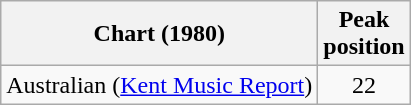<table class="wikitable">
<tr>
<th>Chart (1980)</th>
<th>Peak<br>position</th>
</tr>
<tr>
<td>Australian (<a href='#'>Kent Music Report</a>)</td>
<td align="center">22</td>
</tr>
</table>
